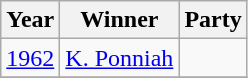<table class="wikitable sortable">
<tr>
<th>Year</th>
<th>Winner</th>
<th colspan="2">Party</th>
</tr>
<tr>
<td><a href='#'>1962</a></td>
<td><a href='#'>K. Ponniah</a></td>
<td></td>
</tr>
<tr>
</tr>
</table>
